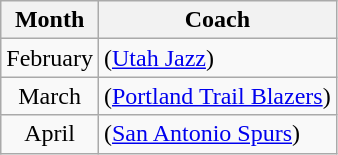<table class="wikitable sortable">
<tr>
<th>Month</th>
<th>Coach</th>
</tr>
<tr>
<td align=center>February</td>
<td> (<a href='#'>Utah Jazz</a>)</td>
</tr>
<tr>
<td align=center>March</td>
<td> (<a href='#'>Portland Trail Blazers</a>)</td>
</tr>
<tr>
<td align=center>April</td>
<td> (<a href='#'>San Antonio Spurs</a>)</td>
</tr>
</table>
